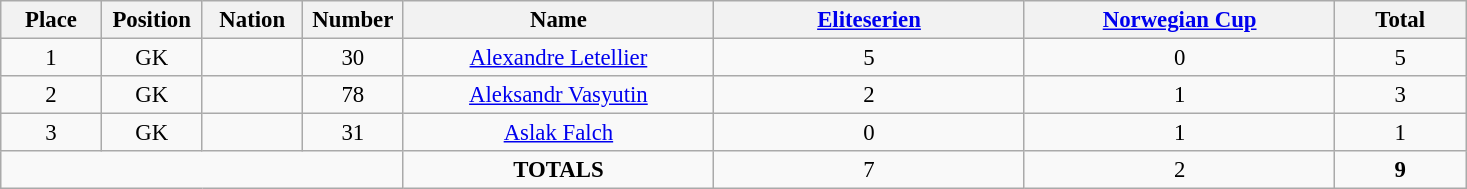<table class="wikitable" style="font-size: 95%; text-align: center;">
<tr>
<th width=60>Place</th>
<th width=60>Position</th>
<th width=60>Nation</th>
<th width=60>Number</th>
<th width=200>Name</th>
<th width=200><a href='#'>Eliteserien</a></th>
<th width=200><a href='#'>Norwegian Cup</a></th>
<th width=80><strong>Total</strong></th>
</tr>
<tr>
<td>1</td>
<td>GK</td>
<td></td>
<td>30</td>
<td><a href='#'>Alexandre Letellier</a></td>
<td>5</td>
<td>0</td>
<td>5</td>
</tr>
<tr>
<td>2</td>
<td>GK</td>
<td></td>
<td>78</td>
<td><a href='#'>Aleksandr Vasyutin</a></td>
<td>2</td>
<td>1</td>
<td>3</td>
</tr>
<tr>
<td>3</td>
<td>GK</td>
<td></td>
<td>31</td>
<td><a href='#'>Aslak Falch</a></td>
<td>0</td>
<td>1</td>
<td>1</td>
</tr>
<tr>
<td colspan="4"></td>
<td><strong>TOTALS</strong></td>
<td>7</td>
<td>2</td>
<td><strong>9</strong></td>
</tr>
</table>
